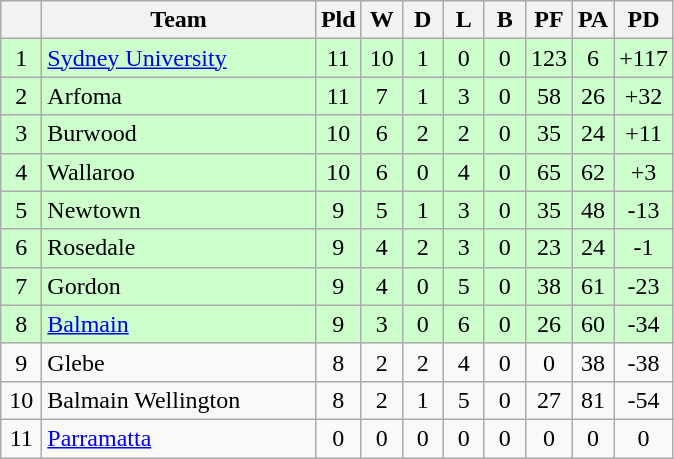<table class="wikitable" style="text-align:center;">
<tr>
<th width="20" abbr="Position"></th>
<th width="175">Team</th>
<th width="20" abbr="Played">Pld</th>
<th width="20" abbr="Won">W</th>
<th width="20" abbr="Drawn">D</th>
<th width="20" abbr="Lost">L</th>
<th width="20" abbr="Bye">B</th>
<th width="20" abbr="Points for">PF</th>
<th width="20" abbr="Points against">PA</th>
<th width="20" abbr="Points difference">PD</th>
</tr>
<tr style="background: #ccffcc;">
<td>1</td>
<td style="text-align:left;"> <a href='#'>Sydney University</a></td>
<td>11</td>
<td>10</td>
<td>1</td>
<td>0</td>
<td>0</td>
<td>123</td>
<td>6</td>
<td>+117</td>
</tr>
<tr style="background: #ccffcc;">
<td>2</td>
<td style="text-align:left;"> Arfoma</td>
<td>11</td>
<td>7</td>
<td>1</td>
<td>3</td>
<td>0</td>
<td>58</td>
<td>26</td>
<td>+32</td>
</tr>
<tr style="background: #ccffcc;">
<td>3</td>
<td style="text-align:left;"> Burwood</td>
<td>10</td>
<td>6</td>
<td>2</td>
<td>2</td>
<td>0</td>
<td>35</td>
<td>24</td>
<td>+11</td>
</tr>
<tr style="background: #ccffcc;">
<td>4</td>
<td style="text-align:left;"> Wallaroo</td>
<td>10</td>
<td>6</td>
<td>0</td>
<td>4</td>
<td>0</td>
<td>65</td>
<td>62</td>
<td>+3</td>
</tr>
<tr style="background: #ccffcc;">
<td>5</td>
<td style="text-align:left;"> Newtown</td>
<td>9</td>
<td>5</td>
<td>1</td>
<td>3</td>
<td>0</td>
<td>35</td>
<td>48</td>
<td>-13</td>
</tr>
<tr style="background: #ccffcc;">
<td>6</td>
<td style="text-align:left;"> Rosedale</td>
<td>9</td>
<td>4</td>
<td>2</td>
<td>3</td>
<td>0</td>
<td>23</td>
<td>24</td>
<td>-1</td>
</tr>
<tr style="background: #ccffcc;">
<td>7</td>
<td style="text-align:left;"> Gordon</td>
<td>9</td>
<td>4</td>
<td>0</td>
<td>5</td>
<td>0</td>
<td>38</td>
<td>61</td>
<td>-23</td>
</tr>
<tr style="background: #ccffcc;">
<td>8</td>
<td style="text-align:left;"> <a href='#'>Balmain</a></td>
<td>9</td>
<td>3</td>
<td>0</td>
<td>6</td>
<td>0</td>
<td>26</td>
<td>60</td>
<td>-34</td>
</tr>
<tr>
<td>9</td>
<td style="text-align:left;">Glebe</td>
<td>8</td>
<td>2</td>
<td>2</td>
<td>4</td>
<td>0</td>
<td>0</td>
<td>38</td>
<td>-38</td>
</tr>
<tr>
<td>10</td>
<td style="text-align:left;"> Balmain Wellington</td>
<td>8</td>
<td>2</td>
<td>1</td>
<td>5</td>
<td>0</td>
<td>27</td>
<td>81</td>
<td>-54</td>
</tr>
<tr>
<td>11</td>
<td style="text-align:left;"> <a href='#'>Parramatta</a></td>
<td>0</td>
<td>0</td>
<td>0</td>
<td>0</td>
<td>0</td>
<td>0</td>
<td>0</td>
<td>0</td>
</tr>
</table>
